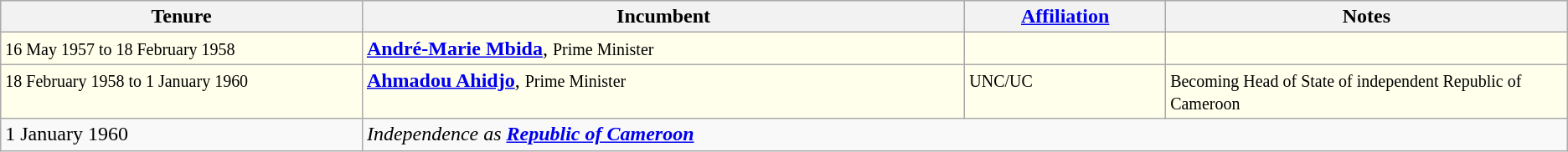<table class="wikitable">
<tr align=left>
<th width="18%">Tenure</th>
<th width="30%">Incumbent</th>
<th width="10%"><a href='#'>Affiliation</a></th>
<th width="20%">Notes</th>
</tr>
<tr valign=top bgcolor="#ffffec">
<td><small>16 May 1957 to 18 February 1958</small></td>
<td><strong><a href='#'>André-Marie Mbida</a></strong>, <small>Prime Minister</small></td>
<td> </td>
<td> </td>
</tr>
<tr valign=top bgcolor="#ffffec">
<td><small>18 February 1958 to  1 January 1960</small></td>
<td><strong><a href='#'>Ahmadou Ahidjo</a></strong>, <small>Prime Minister</small></td>
<td><small>UNC/UC</small></td>
<td><small>Becoming Head of State of independent Republic of Cameroon</small></td>
</tr>
<tr valign=top>
<td>1 January 1960</td>
<td colspan="3"><em>Independence as <strong><a href='#'>Republic of Cameroon</a><strong><em></td>
</tr>
</table>
